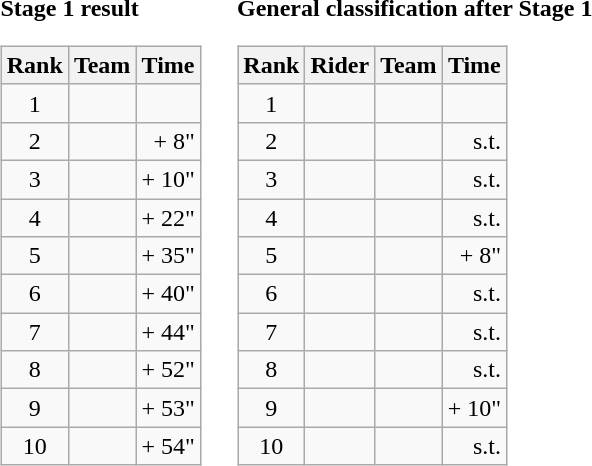<table>
<tr>
<td><strong>Stage 1 result</strong><br><table class="wikitable">
<tr>
<th scope="col">Rank</th>
<th scope="col">Team</th>
<th scope="col">Time</th>
</tr>
<tr>
<td style="text-align:center;">1</td>
<td></td>
<td style="text-align:right;"></td>
</tr>
<tr>
<td style="text-align:center;">2</td>
<td></td>
<td style="text-align:right;">+ 8"</td>
</tr>
<tr>
<td style="text-align:center;">3</td>
<td></td>
<td style="text-align:right;">+ 10"</td>
</tr>
<tr>
<td style="text-align:center;">4</td>
<td></td>
<td style="text-align:right;">+ 22"</td>
</tr>
<tr>
<td style="text-align:center;">5</td>
<td></td>
<td style="text-align:right;">+ 35"</td>
</tr>
<tr>
<td style="text-align:center;">6</td>
<td></td>
<td style="text-align:right;">+ 40"</td>
</tr>
<tr>
<td style="text-align:center;">7</td>
<td></td>
<td style="text-align:right;">+ 44"</td>
</tr>
<tr>
<td style="text-align:center;">8</td>
<td></td>
<td style="text-align:right;">+ 52"</td>
</tr>
<tr>
<td style="text-align:center;">9</td>
<td></td>
<td style="text-align:right;">+ 53"</td>
</tr>
<tr>
<td style="text-align:center;">10</td>
<td></td>
<td style="text-align:right;">+ 54"</td>
</tr>
</table>
</td>
<td></td>
<td><strong>General classification after Stage 1</strong><br><table class="wikitable">
<tr>
<th scope="col">Rank</th>
<th scope="col">Rider</th>
<th scope="col">Team</th>
<th scope="col">Time</th>
</tr>
<tr>
<td style="text-align:center;">1</td>
<td>   </td>
<td></td>
<td style="text-align:right;"></td>
</tr>
<tr>
<td style="text-align:center;">2</td>
<td> </td>
<td></td>
<td style="text-align:right;">s.t.</td>
</tr>
<tr>
<td style="text-align:center;">3</td>
<td></td>
<td></td>
<td style="text-align:right;">s.t.</td>
</tr>
<tr>
<td style="text-align:center;">4</td>
<td></td>
<td></td>
<td style="text-align:right;">s.t.</td>
</tr>
<tr>
<td style="text-align:center;">5</td>
<td></td>
<td></td>
<td style="text-align:right;">+ 8"</td>
</tr>
<tr>
<td style="text-align:center;">6</td>
<td></td>
<td></td>
<td style="text-align:right;">s.t.</td>
</tr>
<tr>
<td style="text-align:center;">7</td>
<td></td>
<td></td>
<td style="text-align:right;">s.t.</td>
</tr>
<tr>
<td style="text-align:center;">8</td>
<td> </td>
<td></td>
<td style="text-align:right;">s.t.</td>
</tr>
<tr>
<td style="text-align:center;">9</td>
<td></td>
<td></td>
<td style="text-align:right;">+ 10"</td>
</tr>
<tr>
<td style="text-align:center;">10</td>
<td></td>
<td></td>
<td style="text-align:right;">s.t.</td>
</tr>
</table>
</td>
</tr>
</table>
